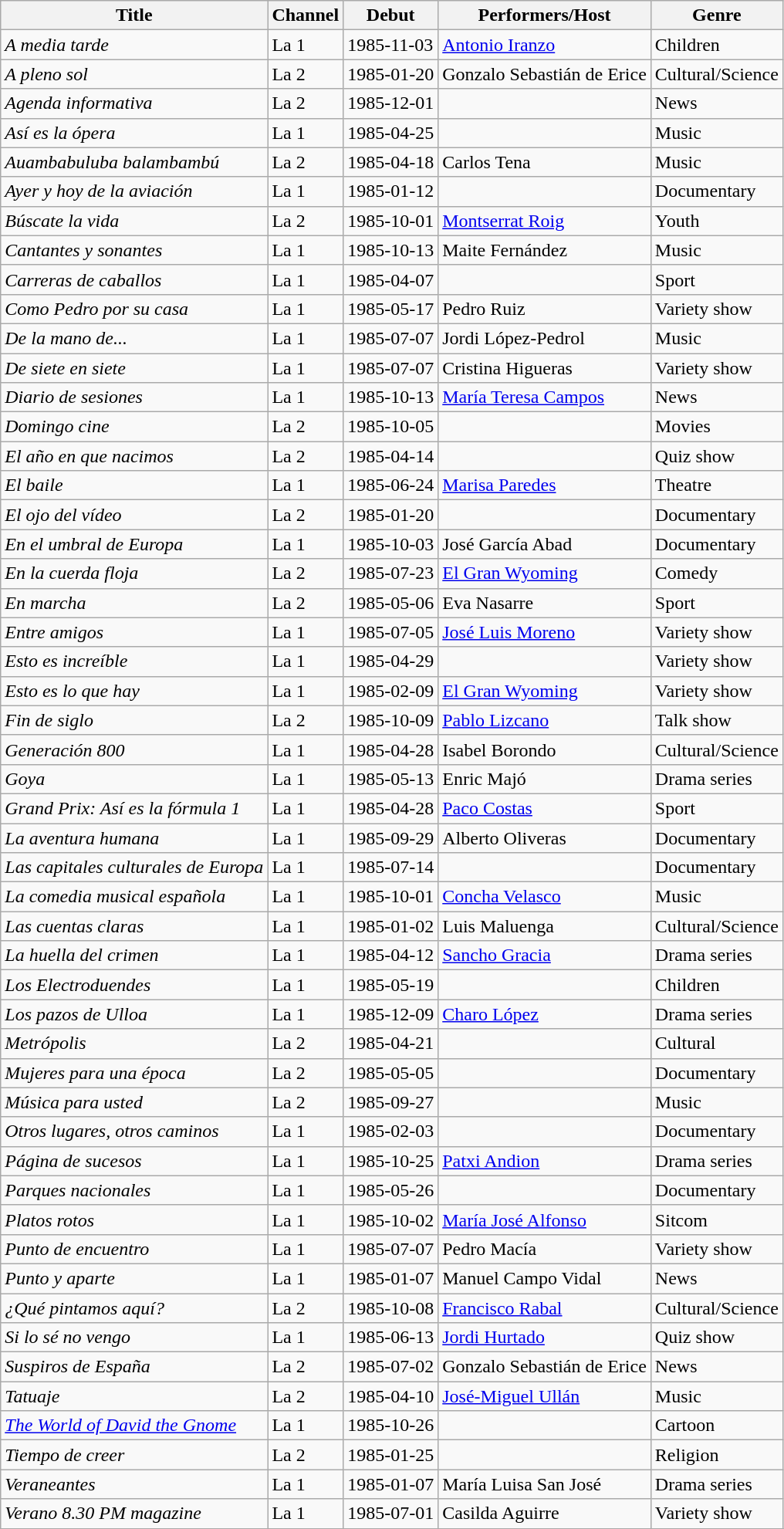<table class="wikitable sortable">
<tr>
<th>Title</th>
<th>Channel</th>
<th>Debut</th>
<th>Performers/Host</th>
<th>Genre</th>
</tr>
<tr>
<td><em>A media tarde</em></td>
<td>La 1</td>
<td>1985-11-03</td>
<td><a href='#'>Antonio Iranzo</a></td>
<td>Children</td>
</tr>
<tr>
<td><em>A pleno sol</em></td>
<td>La 2</td>
<td>1985-01-20</td>
<td>Gonzalo Sebastián de Erice</td>
<td>Cultural/Science</td>
</tr>
<tr>
<td><em>Agenda informativa</em></td>
<td>La 2</td>
<td>1985-12-01</td>
<td></td>
<td>News</td>
</tr>
<tr>
<td><em>Así es la ópera</em></td>
<td>La 1</td>
<td>1985-04-25</td>
<td></td>
<td>Music</td>
</tr>
<tr>
<td><em>Auambabuluba balambambú</em></td>
<td>La 2</td>
<td>1985-04-18</td>
<td>Carlos Tena</td>
<td>Music</td>
</tr>
<tr>
<td><em>Ayer y hoy de la aviación</em></td>
<td>La 1</td>
<td>1985-01-12</td>
<td></td>
<td>Documentary</td>
</tr>
<tr>
<td><em>Búscate la vida</em></td>
<td>La 2</td>
<td>1985-10-01</td>
<td><a href='#'>Montserrat Roig</a></td>
<td>Youth</td>
</tr>
<tr>
<td><em>Cantantes y sonantes</em></td>
<td>La 1</td>
<td>1985-10-13</td>
<td>Maite Fernández</td>
<td>Music</td>
</tr>
<tr>
<td><em>Carreras de caballos</em></td>
<td>La 1</td>
<td>1985-04-07</td>
<td></td>
<td>Sport</td>
</tr>
<tr>
<td><em>Como Pedro por su casa</em></td>
<td>La 1</td>
<td>1985-05-17</td>
<td>Pedro Ruiz</td>
<td>Variety show</td>
</tr>
<tr>
<td><em>De la mano de...</em></td>
<td>La 1</td>
<td>1985-07-07</td>
<td>Jordi López-Pedrol</td>
<td>Music</td>
</tr>
<tr>
<td><em>De siete en siete</em></td>
<td>La 1</td>
<td>1985-07-07</td>
<td>Cristina Higueras</td>
<td>Variety show</td>
</tr>
<tr>
<td><em>Diario de sesiones</em></td>
<td>La 1</td>
<td>1985-10-13</td>
<td><a href='#'>María Teresa Campos</a></td>
<td>News</td>
</tr>
<tr>
<td><em>Domingo cine</em></td>
<td>La 2</td>
<td>1985-10-05</td>
<td></td>
<td>Movies</td>
</tr>
<tr>
<td><em>El año en que nacimos</em></td>
<td>La 2</td>
<td>1985-04-14</td>
<td></td>
<td>Quiz show</td>
</tr>
<tr>
<td><em>El baile</em></td>
<td>La 1</td>
<td>1985-06-24</td>
<td><a href='#'>Marisa Paredes</a></td>
<td>Theatre</td>
</tr>
<tr>
<td><em>El ojo del vídeo</em></td>
<td>La 2</td>
<td>1985-01-20</td>
<td></td>
<td>Documentary</td>
</tr>
<tr>
<td><em>En el umbral de Europa</em></td>
<td>La 1</td>
<td>1985-10-03</td>
<td>José García Abad</td>
<td>Documentary</td>
</tr>
<tr>
<td><em>En la cuerda floja</em></td>
<td>La 2</td>
<td>1985-07-23</td>
<td><a href='#'>El Gran Wyoming</a></td>
<td>Comedy</td>
</tr>
<tr>
<td><em>En marcha</em></td>
<td>La 2</td>
<td>1985-05-06</td>
<td>Eva Nasarre</td>
<td>Sport</td>
</tr>
<tr>
<td><em>Entre amigos</em></td>
<td>La 1</td>
<td>1985-07-05</td>
<td><a href='#'>José Luis Moreno</a></td>
<td>Variety show</td>
</tr>
<tr>
<td><em>Esto es increíble</em></td>
<td>La 1</td>
<td>1985-04-29</td>
<td></td>
<td>Variety show</td>
</tr>
<tr>
<td><em>Esto es lo que hay</em></td>
<td>La 1</td>
<td>1985-02-09</td>
<td><a href='#'>El Gran Wyoming</a></td>
<td>Variety show</td>
</tr>
<tr>
<td><em>Fin de siglo</em></td>
<td>La 2</td>
<td>1985-10-09</td>
<td><a href='#'>Pablo Lizcano</a></td>
<td>Talk show</td>
</tr>
<tr>
<td><em>Generación 800</em></td>
<td>La 1</td>
<td>1985-04-28</td>
<td>Isabel Borondo</td>
<td>Cultural/Science</td>
</tr>
<tr>
<td><em>Goya</em></td>
<td>La 1</td>
<td>1985-05-13</td>
<td>Enric Majó</td>
<td>Drama series</td>
</tr>
<tr>
<td><em>Grand Prix: Así es la fórmula 1</em></td>
<td>La 1</td>
<td>1985-04-28</td>
<td><a href='#'>Paco Costas</a></td>
<td>Sport</td>
</tr>
<tr>
<td><em>La aventura humana</em></td>
<td>La 1</td>
<td>1985-09-29</td>
<td>Alberto Oliveras</td>
<td>Documentary</td>
</tr>
<tr>
<td><em>Las capitales culturales de Europa</em></td>
<td>La 1</td>
<td>1985-07-14</td>
<td></td>
<td>Documentary</td>
</tr>
<tr>
<td><em>La comedia musical española</em></td>
<td>La 1</td>
<td>1985-10-01</td>
<td><a href='#'>Concha Velasco</a></td>
<td>Music</td>
</tr>
<tr>
<td><em>Las cuentas claras</em></td>
<td>La 1</td>
<td>1985-01-02</td>
<td>Luis Maluenga</td>
<td>Cultural/Science</td>
</tr>
<tr>
<td><em>La huella del crimen</em></td>
<td>La 1</td>
<td>1985-04-12</td>
<td><a href='#'>Sancho Gracia</a></td>
<td>Drama series</td>
</tr>
<tr>
<td><em>Los Electroduendes</em></td>
<td>La 1</td>
<td>1985-05-19</td>
<td></td>
<td>Children</td>
</tr>
<tr>
<td><em>Los pazos de Ulloa</em></td>
<td>La 1</td>
<td>1985-12-09</td>
<td><a href='#'>Charo López</a></td>
<td>Drama series</td>
</tr>
<tr>
<td><em>Metrópolis</em></td>
<td>La 2</td>
<td>1985-04-21</td>
<td></td>
<td>Cultural</td>
</tr>
<tr>
<td><em>Mujeres para una época</em></td>
<td>La 2</td>
<td>1985-05-05</td>
<td></td>
<td>Documentary</td>
</tr>
<tr>
<td><em>Música para usted</em></td>
<td>La 2</td>
<td>1985-09-27</td>
<td></td>
<td>Music</td>
</tr>
<tr>
<td><em>Otros lugares, otros caminos</em></td>
<td>La 1</td>
<td>1985-02-03</td>
<td></td>
<td>Documentary</td>
</tr>
<tr>
<td><em>Página de sucesos</em></td>
<td>La 1</td>
<td>1985-10-25</td>
<td><a href='#'>Patxi Andion</a></td>
<td>Drama series</td>
</tr>
<tr>
<td><em>Parques nacionales</em></td>
<td>La 1</td>
<td>1985-05-26</td>
<td></td>
<td>Documentary</td>
</tr>
<tr>
<td><em>Platos rotos</em></td>
<td>La 1</td>
<td>1985-10-02</td>
<td><a href='#'>María José Alfonso</a></td>
<td>Sitcom</td>
</tr>
<tr>
<td><em>Punto de encuentro</em></td>
<td>La 1</td>
<td>1985-07-07</td>
<td>Pedro Macía</td>
<td>Variety show</td>
</tr>
<tr>
<td><em>Punto y aparte</em></td>
<td>La 1</td>
<td>1985-01-07</td>
<td>Manuel Campo Vidal</td>
<td>News</td>
</tr>
<tr>
<td><em>¿Qué pintamos aquí?</em></td>
<td>La 2</td>
<td>1985-10-08</td>
<td><a href='#'>Francisco Rabal</a></td>
<td>Cultural/Science</td>
</tr>
<tr>
<td><em>Si lo sé no vengo</em></td>
<td>La 1</td>
<td>1985-06-13</td>
<td><a href='#'>Jordi Hurtado</a></td>
<td>Quiz show</td>
</tr>
<tr>
<td><em>Suspiros de España</em></td>
<td>La 2</td>
<td>1985-07-02</td>
<td>Gonzalo Sebastián de Erice</td>
<td>News</td>
</tr>
<tr>
<td><em>Tatuaje</em></td>
<td>La 2</td>
<td>1985-04-10</td>
<td><a href='#'>José-Miguel Ullán</a></td>
<td>Music</td>
</tr>
<tr>
<td><em><a href='#'>The World of David the Gnome</a></em></td>
<td>La 1</td>
<td>1985-10-26</td>
<td></td>
<td>Cartoon</td>
</tr>
<tr>
<td><em>Tiempo de creer</em></td>
<td>La 2</td>
<td>1985-01-25</td>
<td></td>
<td>Religion</td>
</tr>
<tr>
<td><em>Veraneantes </em></td>
<td>La 1</td>
<td>1985-01-07</td>
<td>María Luisa San José</td>
<td>Drama series</td>
</tr>
<tr>
<td><em>Verano 8.30 PM magazine</em></td>
<td>La 1</td>
<td>1985-07-01</td>
<td>Casilda Aguirre</td>
<td>Variety show</td>
</tr>
<tr>
</tr>
</table>
